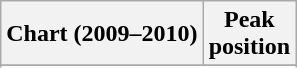<table class="wikitable sortable plainrowheaders" style="text-align:center">
<tr>
<th scope="col">Chart (2009–2010)</th>
<th scope="col">Peak<br>position</th>
</tr>
<tr>
</tr>
<tr>
</tr>
<tr>
</tr>
<tr>
</tr>
</table>
